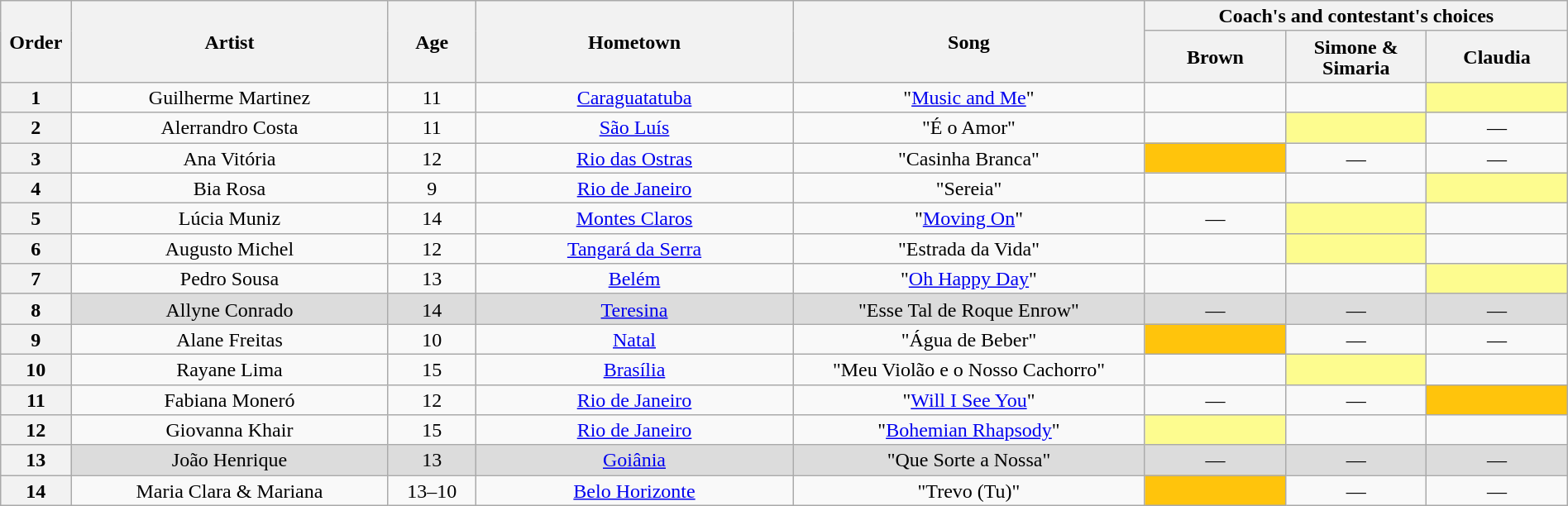<table class="wikitable" style="text-align:center; line-height:17px; width:100%;">
<tr>
<th scope="col" rowspan=2 width="04%">Order</th>
<th scope="col" rowspan=2 width="18%">Artist</th>
<th scope="col" rowspan=2 width="05%">Age</th>
<th scope="col" rowspan=2 width="18%">Hometown</th>
<th scope="col" rowspan=2 width="20%">Song</th>
<th scope="col" colspan=3 width="24%">Coach's and contestant's choices</th>
</tr>
<tr>
<th width="08%">Brown</th>
<th width="08%">Simone & Simaria</th>
<th width="08%">Claudia</th>
</tr>
<tr>
<th>1</th>
<td>Guilherme Martinez</td>
<td>11</td>
<td><a href='#'>Caraguatatuba</a></td>
<td>"<a href='#'>Music and Me</a>"</td>
<td><strong></strong></td>
<td><strong></strong></td>
<td bgcolor=FDFC8F><strong></strong></td>
</tr>
<tr>
<th>2</th>
<td>Alerrandro Costa</td>
<td>11</td>
<td><a href='#'>São Luís</a></td>
<td>"É o Amor"</td>
<td><strong></strong></td>
<td bgcolor=FDFC8F><strong></strong></td>
<td>—</td>
</tr>
<tr>
<th>3</th>
<td>Ana Vitória</td>
<td>12</td>
<td><a href='#'>Rio das Ostras</a></td>
<td>"Casinha Branca"</td>
<td bgcolor=FFC40C><strong></strong></td>
<td>—</td>
<td>—</td>
</tr>
<tr>
<th>4</th>
<td>Bia Rosa</td>
<td>9</td>
<td><a href='#'>Rio de Janeiro</a></td>
<td>"Sereia"</td>
<td><strong></strong></td>
<td><strong></strong></td>
<td bgcolor=FDFC8F><strong></strong></td>
</tr>
<tr>
<th>5</th>
<td>Lúcia Muniz</td>
<td>14</td>
<td><a href='#'>Montes Claros</a></td>
<td>"<a href='#'>Moving On</a>"</td>
<td>—</td>
<td bgcolor=FDFC8F><strong></strong></td>
<td><strong></strong></td>
</tr>
<tr>
<th>6</th>
<td>Augusto Michel</td>
<td>12</td>
<td><a href='#'>Tangará da Serra</a></td>
<td>"Estrada da Vida"</td>
<td><strong></strong></td>
<td bgcolor=FDFC8F><strong></strong></td>
<td><strong></strong></td>
</tr>
<tr>
<th>7</th>
<td>Pedro Sousa</td>
<td>13</td>
<td><a href='#'>Belém</a></td>
<td>"<a href='#'>Oh Happy Day</a>"</td>
<td><strong></strong></td>
<td><strong></strong></td>
<td bgcolor=FDFC8F><strong></strong></td>
</tr>
<tr bgcolor=DCDCDC>
<th>8</th>
<td>Allyne Conrado</td>
<td>14</td>
<td><a href='#'>Teresina</a></td>
<td>"Esse Tal de Roque Enrow"</td>
<td>—</td>
<td>—</td>
<td>—</td>
</tr>
<tr>
<th>9</th>
<td>Alane Freitas</td>
<td>10</td>
<td><a href='#'>Natal</a></td>
<td>"Água de Beber"</td>
<td bgcolor=FFC40C><strong></strong></td>
<td>—</td>
<td>—</td>
</tr>
<tr>
<th>10</th>
<td>Rayane Lima</td>
<td>15</td>
<td><a href='#'>Brasília</a></td>
<td>"Meu Violão e o Nosso Cachorro"</td>
<td><strong></strong></td>
<td bgcolor=FDFC8F><strong></strong></td>
<td><strong></strong></td>
</tr>
<tr>
<th>11</th>
<td>Fabiana Moneró</td>
<td>12</td>
<td><a href='#'>Rio de Janeiro</a></td>
<td>"<a href='#'>Will I See You</a>"</td>
<td>—</td>
<td>—</td>
<td bgcolor=FFC40C><strong></strong></td>
</tr>
<tr>
<th>12</th>
<td>Giovanna Khair</td>
<td>15</td>
<td><a href='#'>Rio de Janeiro</a></td>
<td>"<a href='#'>Bohemian Rhapsody</a>"</td>
<td bgcolor=FDFC8F><strong></strong></td>
<td><strong></strong></td>
<td><strong></strong></td>
</tr>
<tr bgcolor=DCDCDC>
<th>13</th>
<td>João Henrique</td>
<td>13</td>
<td><a href='#'>Goiânia</a></td>
<td>"Que Sorte a Nossa"</td>
<td>—</td>
<td>—</td>
<td>—</td>
</tr>
<tr>
<th>14</th>
<td>Maria Clara & Mariana</td>
<td>13–10</td>
<td><a href='#'>Belo Horizonte</a></td>
<td>"Trevo (Tu)"</td>
<td bgcolor=FFC40C><strong></strong></td>
<td>—</td>
<td>—</td>
</tr>
</table>
